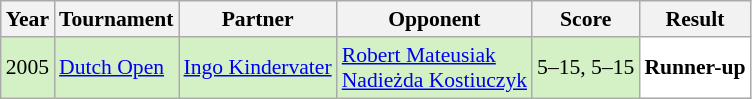<table class="sortable wikitable" style="font-size: 90%;">
<tr>
<th>Year</th>
<th>Tournament</th>
<th>Partner</th>
<th>Opponent</th>
<th>Score</th>
<th>Result</th>
</tr>
<tr style="background:#D4F1C5">
<td align="center">2005</td>
<td align="left"><a href='#'>Dutch Open</a></td>
<td align="left"> <a href='#'>Ingo Kindervater</a></td>
<td align="left"> <a href='#'>Robert Mateusiak</a> <br>  <a href='#'>Nadieżda Kostiuczyk</a></td>
<td align="left">5–15, 5–15</td>
<td style="text-align:left; background:white"> <strong>Runner-up</strong></td>
</tr>
</table>
